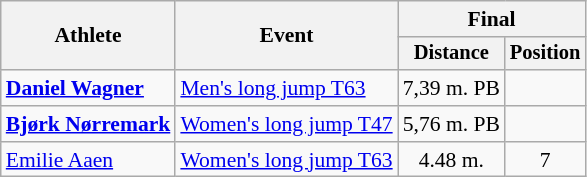<table class=wikitable style="font-size:90%">
<tr>
<th rowspan="2">Athlete</th>
<th rowspan="2">Event</th>
<th colspan="2">Final</th>
</tr>
<tr style="font-size:95%">
<th>Distance</th>
<th>Position</th>
</tr>
<tr align=center>
<td align=left><strong><a href='#'>Daniel Wagner</a></strong></td>
<td align=left><a href='#'>Men's long jump T63</a></td>
<td>7,39 m. PB</td>
<td></td>
</tr>
<tr align=center>
<td align=left><strong><a href='#'>Bjørk Nørremark</a></strong></td>
<td align=left><a href='#'>Women's long jump T47</a></td>
<td>5,76 m. PB</td>
<td></td>
</tr>
<tr align=center>
<td align=left><a href='#'>Emilie Aaen</a></td>
<td align=left><a href='#'>Women's long jump T63</a></td>
<td>4.48 m.</td>
<td>7</td>
</tr>
</table>
